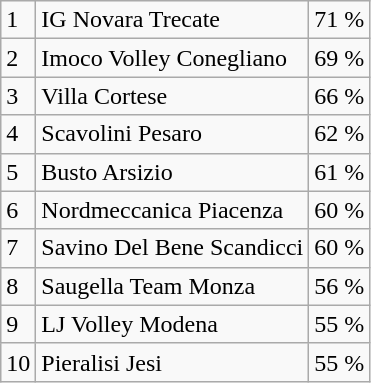<table class="wikitable">
<tr>
<td>1</td>
<td>IG Novara Trecate</td>
<td>71 %</td>
</tr>
<tr>
<td>2</td>
<td>Imoco Volley Conegliano</td>
<td>69 %</td>
</tr>
<tr>
<td>3</td>
<td>Villa Cortese</td>
<td>66 %</td>
</tr>
<tr>
<td>4</td>
<td>Scavolini Pesaro</td>
<td>62 %</td>
</tr>
<tr>
<td>5</td>
<td>Busto Arsizio</td>
<td>61 %</td>
</tr>
<tr>
<td>6</td>
<td>Nordmeccanica Piacenza</td>
<td>60 %</td>
</tr>
<tr>
<td>7</td>
<td>Savino Del Bene Scandicci</td>
<td>60 %</td>
</tr>
<tr>
<td>8</td>
<td>Saugella Team Monza</td>
<td>56 %</td>
</tr>
<tr>
<td>9</td>
<td>LJ Volley Modena</td>
<td>55 %</td>
</tr>
<tr>
<td>10</td>
<td>Pieralisi Jesi</td>
<td>55 %</td>
</tr>
</table>
